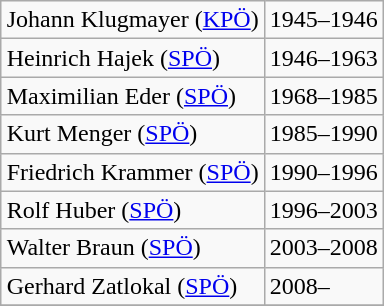<table class=wikitable align="right" style="margin-left:1em;">
<tr>
<td>Johann Klugmayer (<a href='#'>KPÖ</a>)</td>
<td>1945–1946</td>
</tr>
<tr>
<td>Heinrich Hajek (<a href='#'>SPÖ</a>)</td>
<td>1946–1963</td>
</tr>
<tr>
<td>Maximilian Eder (<a href='#'>SPÖ</a>)</td>
<td>1968–1985</td>
</tr>
<tr>
<td>Kurt Menger (<a href='#'>SPÖ</a>)</td>
<td>1985–1990</td>
</tr>
<tr>
<td>Friedrich Krammer (<a href='#'>SPÖ</a>)</td>
<td>1990–1996</td>
</tr>
<tr>
<td>Rolf Huber (<a href='#'>SPÖ</a>)</td>
<td>1996–2003</td>
</tr>
<tr>
<td>Walter Braun (<a href='#'>SPÖ</a>)</td>
<td>2003–2008</td>
</tr>
<tr>
<td>Gerhard Zatlokal (<a href='#'>SPÖ</a>)</td>
<td>2008–</td>
</tr>
<tr>
</tr>
</table>
